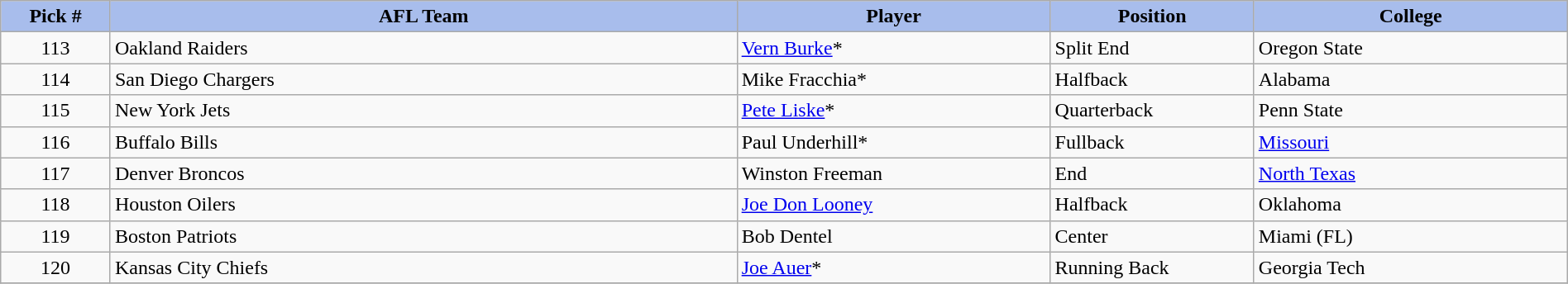<table class="wikitable sortable sortable" style="width: 100%">
<tr>
<th style="background:#A8BDEC;" width=7%>Pick #</th>
<th width=40% style="background:#A8BDEC;">AFL Team</th>
<th width=20% style="background:#A8BDEC;">Player</th>
<th width=13% style="background:#A8BDEC;">Position</th>
<th style="background:#A8BDEC;">College</th>
</tr>
<tr>
<td align=center>113</td>
<td>Oakland Raiders</td>
<td><a href='#'>Vern Burke</a>*</td>
<td>Split End</td>
<td>Oregon State</td>
</tr>
<tr>
<td align=center>114</td>
<td>San Diego Chargers</td>
<td>Mike Fracchia*</td>
<td>Halfback</td>
<td>Alabama</td>
</tr>
<tr>
<td align=center>115</td>
<td>New York Jets</td>
<td><a href='#'>Pete Liske</a>*</td>
<td>Quarterback</td>
<td>Penn State</td>
</tr>
<tr>
<td align=center>116</td>
<td>Buffalo Bills</td>
<td>Paul Underhill*</td>
<td>Fullback</td>
<td><a href='#'>Missouri</a></td>
</tr>
<tr>
<td align=center>117</td>
<td>Denver Broncos</td>
<td>Winston Freeman</td>
<td>End</td>
<td><a href='#'>North Texas</a></td>
</tr>
<tr>
<td align=center>118</td>
<td>Houston Oilers</td>
<td><a href='#'>Joe Don Looney</a></td>
<td>Halfback</td>
<td>Oklahoma</td>
</tr>
<tr>
<td align=center>119</td>
<td>Boston Patriots</td>
<td>Bob Dentel</td>
<td>Center</td>
<td>Miami (FL)</td>
</tr>
<tr>
<td align=center>120</td>
<td>Kansas City Chiefs</td>
<td><a href='#'>Joe Auer</a>*</td>
<td>Running Back</td>
<td>Georgia Tech</td>
</tr>
<tr>
</tr>
</table>
